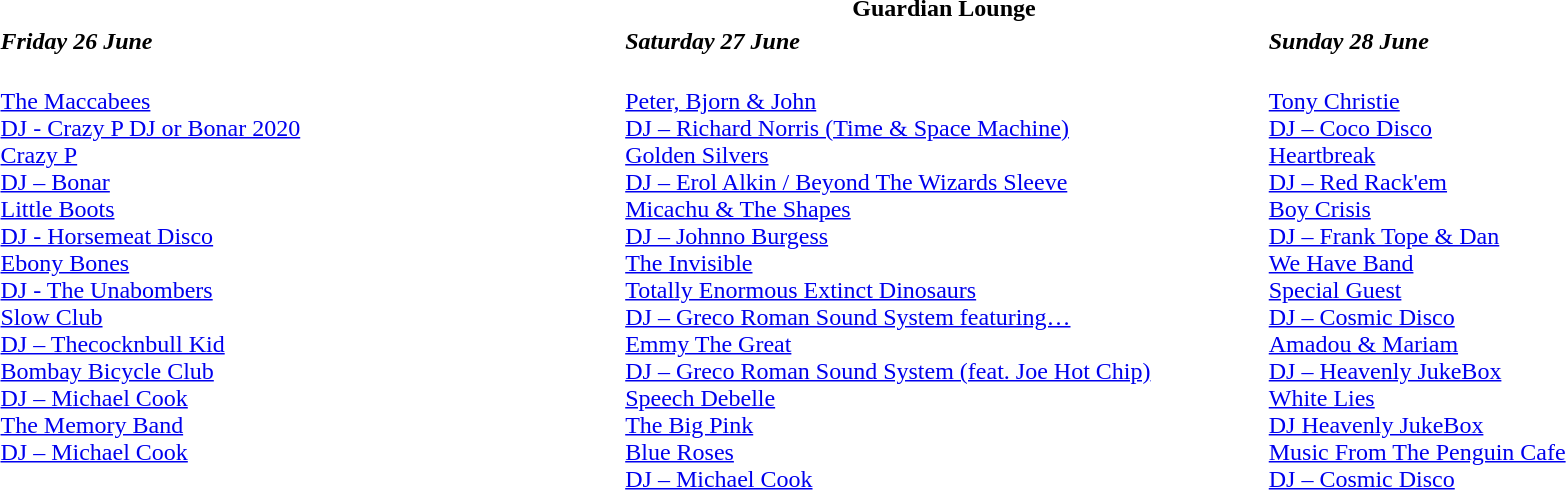<table class="collapsible collapsed" style="width:100%;">
<tr>
<th colspan=3>Guardian Lounge</th>
</tr>
<tr>
<td style="width:33%;"><strong><em>Friday 26 June</em></strong></td>
<td style="width:34%;"><strong><em>Saturday 27 June</em></strong></td>
<td style="width:33%;"><strong><em>Sunday 28 June</em></strong></td>
</tr>
<tr valign="top">
<td><br><a href='#'>The Maccabees</a><br>
<a href='#'>DJ - Crazy P DJ or Bonar 2020</a><br>
<a href='#'>Crazy P</a><br>
<a href='#'>DJ – Bonar</a><br>
<a href='#'>Little Boots</a><br>
<a href='#'>DJ - Horsemeat Disco</a><br>
<a href='#'>Ebony Bones</a><br>
<a href='#'>DJ - The Unabombers</a><br>
<a href='#'>Slow Club</a><br>
<a href='#'>DJ – Thecocknbull Kid</a><br>
<a href='#'>Bombay Bicycle Club</a><br>
<a href='#'>DJ – Michael Cook</a><br>
<a href='#'>The Memory Band</a><br>
<a href='#'>DJ – Michael Cook</a><br></td>
<td><br><a href='#'>Peter, Bjorn & John</a><br>
<a href='#'>DJ – Richard Norris (Time & Space Machine)</a><br>
<a href='#'>Golden Silvers</a><br>
<a href='#'>DJ – Erol Alkin / Beyond The Wizards Sleeve</a><br>
<a href='#'>Micachu & The Shapes</a><br>
<a href='#'>DJ – Johnno Burgess</a><br>
<a href='#'>The Invisible</a><br>
<a href='#'>Totally Enormous Extinct Dinosaurs</a><br>
<a href='#'>DJ – Greco Roman Sound System featuring…</a><br>
<a href='#'>Emmy The Great</a><br>
<a href='#'>DJ – Greco Roman Sound System (feat. Joe Hot Chip)</a><br>
<a href='#'>Speech Debelle</a><br>
<a href='#'>The Big Pink</a><br>
<a href='#'>Blue Roses</a><br>
<a href='#'>DJ – Michael Cook</a><br></td>
<td><br><a href='#'>Tony Christie</a><br>
<a href='#'>DJ – Coco Disco</a><br>
<a href='#'>Heartbreak</a><br>
<a href='#'>DJ – Red Rack'em</a><br>
<a href='#'>Boy Crisis</a><br>
<a href='#'>DJ – Frank Tope & Dan</a><br>
<a href='#'>We Have Band</a><br>
<a href='#'>Special Guest</a><br>
<a href='#'>DJ – Cosmic Disco</a><br>
<a href='#'>Amadou & Mariam</a><br>
<a href='#'>DJ – Heavenly JukeBox</a><br>
<a href='#'>White Lies</a><br>
<a href='#'>DJ Heavenly JukeBox</a><br>
<a href='#'>Music From The Penguin Cafe</a><br>
<a href='#'>DJ – Cosmic Disco</a><br></td>
</tr>
</table>
